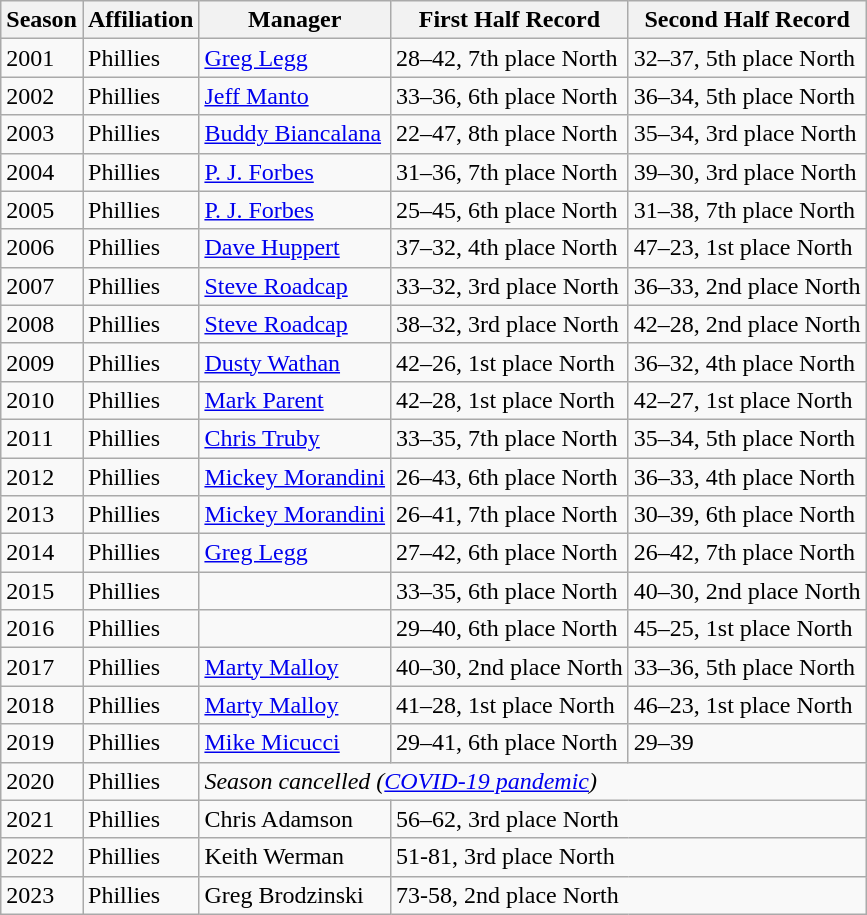<table class="wikitable">
<tr>
<th>Season</th>
<th>Affiliation</th>
<th>Manager</th>
<th>First Half Record</th>
<th>Second Half Record</th>
</tr>
<tr>
<td>2001</td>
<td>Phillies</td>
<td><a href='#'>Greg Legg</a></td>
<td>28–42, 7th place North</td>
<td>32–37, 5th place North</td>
</tr>
<tr>
<td>2002</td>
<td>Phillies</td>
<td><a href='#'>Jeff Manto</a></td>
<td>33–36, 6th place North</td>
<td>36–34, 5th place North</td>
</tr>
<tr>
<td>2003</td>
<td>Phillies</td>
<td><a href='#'>Buddy Biancalana</a></td>
<td>22–47, 8th place North</td>
<td>35–34, 3rd place North</td>
</tr>
<tr>
<td>2004</td>
<td>Phillies</td>
<td><a href='#'>P. J. Forbes</a></td>
<td>31–36, 7th place North</td>
<td>39–30, 3rd place North</td>
</tr>
<tr>
<td>2005</td>
<td>Phillies</td>
<td><a href='#'>P. J. Forbes</a></td>
<td>25–45, 6th place North</td>
<td>31–38, 7th place North</td>
</tr>
<tr>
<td>2006</td>
<td>Phillies</td>
<td><a href='#'>Dave Huppert</a></td>
<td>37–32, 4th place North</td>
<td>47–23, 1st place North</td>
</tr>
<tr>
<td>2007</td>
<td>Phillies</td>
<td><a href='#'>Steve Roadcap</a></td>
<td>33–32, 3rd place North</td>
<td>36–33, 2nd place North</td>
</tr>
<tr>
<td>2008</td>
<td>Phillies</td>
<td><a href='#'>Steve Roadcap</a></td>
<td>38–32, 3rd place North</td>
<td>42–28, 2nd place North</td>
</tr>
<tr>
<td>2009</td>
<td>Phillies</td>
<td><a href='#'>Dusty Wathan</a></td>
<td>42–26, 1st place North</td>
<td>36–32, 4th place North</td>
</tr>
<tr>
<td>2010</td>
<td>Phillies</td>
<td><a href='#'>Mark Parent</a></td>
<td>42–28, 1st place North</td>
<td>42–27, 1st place North</td>
</tr>
<tr>
<td>2011</td>
<td>Phillies</td>
<td><a href='#'>Chris Truby</a></td>
<td>33–35, 7th place North</td>
<td>35–34, 5th place North</td>
</tr>
<tr>
<td>2012</td>
<td>Phillies</td>
<td><a href='#'>Mickey Morandini</a></td>
<td>26–43, 6th place North</td>
<td>36–33, 4th place North</td>
</tr>
<tr>
<td>2013</td>
<td>Phillies</td>
<td><a href='#'>Mickey Morandini</a></td>
<td>26–41, 7th place North</td>
<td>30–39, 6th place North</td>
</tr>
<tr>
<td>2014</td>
<td>Phillies</td>
<td><a href='#'>Greg Legg</a></td>
<td>27–42, 6th place North</td>
<td>26–42, 7th place North</td>
</tr>
<tr>
<td>2015</td>
<td>Phillies</td>
<td></td>
<td>33–35, 6th place North</td>
<td>40–30, 2nd place North</td>
</tr>
<tr>
<td>2016</td>
<td>Phillies</td>
<td></td>
<td>29–40, 6th place North</td>
<td>45–25, 1st place North</td>
</tr>
<tr>
<td>2017</td>
<td>Phillies</td>
<td><a href='#'>Marty Malloy</a></td>
<td>40–30, 2nd place North</td>
<td>33–36, 5th place North</td>
</tr>
<tr>
<td>2018</td>
<td>Phillies</td>
<td><a href='#'>Marty Malloy</a></td>
<td>41–28, 1st place North</td>
<td>46–23, 1st place North</td>
</tr>
<tr>
<td>2019</td>
<td>Phillies</td>
<td><a href='#'>Mike Micucci</a></td>
<td>29–41, 6th place North</td>
<td>29–39</td>
</tr>
<tr>
<td>2020</td>
<td>Phillies</td>
<td colspan="4"><em>Season cancelled (<a href='#'>COVID-19 pandemic</a>)</em></td>
</tr>
<tr>
<td>2021</td>
<td>Phillies</td>
<td>Chris Adamson</td>
<td colspan="2">56–62, 3rd place North</td>
</tr>
<tr>
<td>2022</td>
<td>Phillies</td>
<td>Keith Werman</td>
<td colspan="2">51-81, 3rd place North</td>
</tr>
<tr>
<td>2023</td>
<td>Phillies</td>
<td>Greg Brodzinski</td>
<td colspan="2">73-58, 2nd place North</td>
</tr>
</table>
